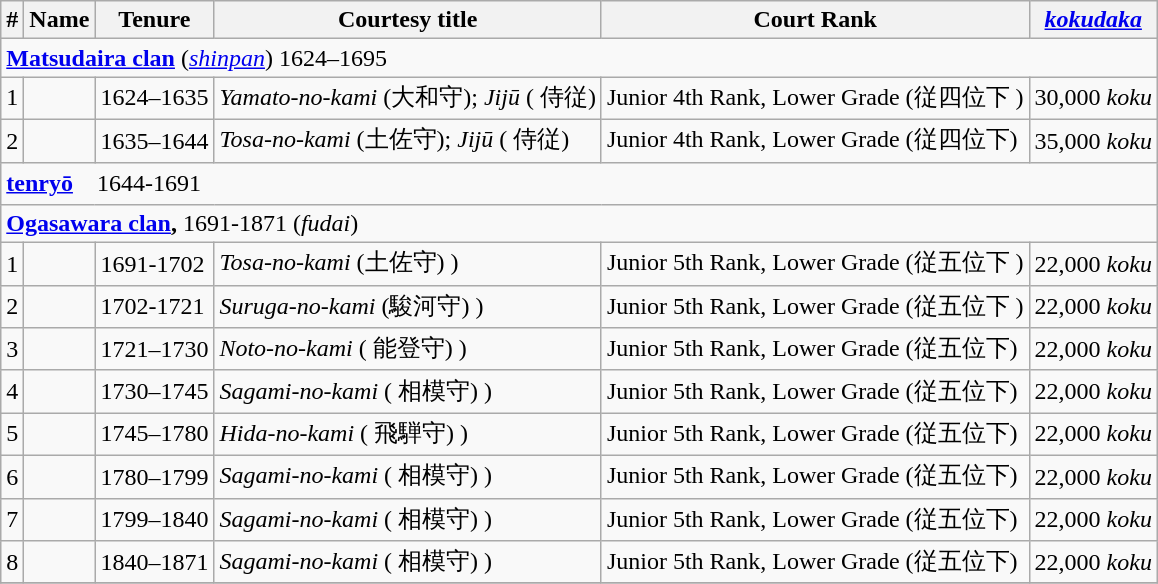<table class=wikitable>
<tr>
<th>#</th>
<th>Name</th>
<th>Tenure</th>
<th>Courtesy title</th>
<th>Court Rank</th>
<th><em><a href='#'>kokudaka</a></em></th>
</tr>
<tr>
<td colspan=6> <strong><a href='#'>Matsudaira clan</a></strong> (<em><a href='#'>shinpan</a></em>) 1624–1695</td>
</tr>
<tr>
<td>1</td>
<td></td>
<td>1624–1635</td>
<td><em>Yamato-no-kami</em> (大和守); <em>Jijū</em> ( 侍従)</td>
<td>Junior 4th Rank, Lower Grade (従四位下 )</td>
<td>30,000 <em>koku</em></td>
</tr>
<tr>
<td>2</td>
<td></td>
<td>1635–1644</td>
<td><em>Tosa-no-kami</em> (土佐守); <em>Jijū</em> ( 侍従)</td>
<td>Junior 4th Rank, Lower Grade (従四位下)</td>
<td>35,000 <em>koku</em></td>
</tr>
<tr>
<td colspan=6> <strong><a href='#'>tenryō</a></strong>　1644-1691</td>
</tr>
<tr>
<td colspan=6> <strong><a href='#'>Ogasawara clan</a>,</strong> 1691-1871 (<em>fudai</em>)</td>
</tr>
<tr>
<td>1</td>
<td></td>
<td>1691-1702</td>
<td><em>Tosa-no-kami</em> (土佐守) )</td>
<td>Junior 5th Rank, Lower Grade (従五位下 )</td>
<td>22,000 <em>koku</em></td>
</tr>
<tr>
<td>2</td>
<td></td>
<td>1702-1721</td>
<td><em>Suruga-no-kami</em> (駿河守) )</td>
<td>Junior 5th Rank, Lower Grade (従五位下 )</td>
<td>22,000 <em>koku</em></td>
</tr>
<tr>
<td>3</td>
<td></td>
<td>1721–1730</td>
<td><em>Noto-no-kami</em> ( 能登守) )</td>
<td>Junior 5th Rank, Lower Grade (従五位下)</td>
<td>22,000 <em>koku</em></td>
</tr>
<tr>
<td>4</td>
<td></td>
<td>1730–1745</td>
<td><em>Sagami-no-kami</em> ( 相模守) )</td>
<td>Junior 5th Rank, Lower Grade (従五位下)</td>
<td>22,000 <em>koku</em></td>
</tr>
<tr>
<td>5</td>
<td></td>
<td>1745–1780</td>
<td><em>Hida-no-kami</em> ( 飛騨守) )</td>
<td>Junior 5th Rank, Lower Grade (従五位下)</td>
<td>22,000 <em>koku</em></td>
</tr>
<tr>
<td>6</td>
<td></td>
<td>1780–1799</td>
<td><em>Sagami-no-kami</em> ( 相模守) )</td>
<td>Junior 5th Rank, Lower Grade (従五位下)</td>
<td>22,000 <em>koku</em></td>
</tr>
<tr>
<td>7</td>
<td></td>
<td>1799–1840</td>
<td><em>Sagami-no-kami</em> ( 相模守) )</td>
<td>Junior 5th Rank, Lower Grade (従五位下)</td>
<td>22,000 <em>koku</em></td>
</tr>
<tr>
<td>8</td>
<td></td>
<td>1840–1871</td>
<td><em>Sagami-no-kami</em> ( 相模守) )</td>
<td>Junior 5th Rank, Lower Grade (従五位下)</td>
<td>22,000 <em>koku</em></td>
</tr>
<tr>
</tr>
</table>
